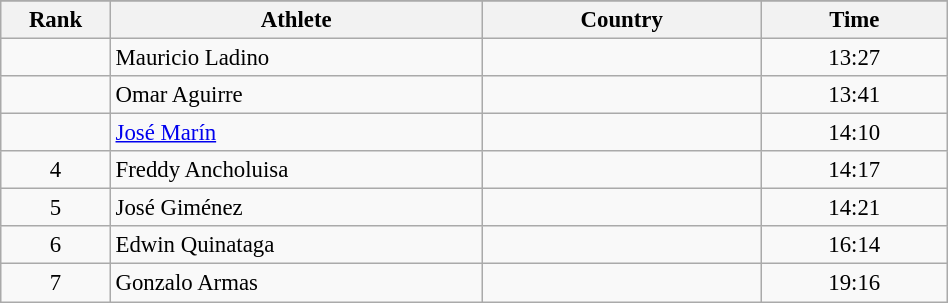<table class="wikitable sortable" style=" text-align:center; font-size:95%;" width="50%">
<tr>
</tr>
<tr>
<th width=5%>Rank</th>
<th width=20%>Athlete</th>
<th width=15%>Country</th>
<th width=10%>Time</th>
</tr>
<tr>
<td align=center></td>
<td align=left>Mauricio Ladino</td>
<td align=left></td>
<td>13:27</td>
</tr>
<tr>
<td align=center></td>
<td align=left>Omar Aguirre</td>
<td align=left></td>
<td>13:41</td>
</tr>
<tr>
<td align=center></td>
<td align=left><a href='#'>José Marín</a></td>
<td align=left></td>
<td>14:10</td>
</tr>
<tr>
<td align=center>4</td>
<td align=left>Freddy Ancholuisa</td>
<td align=left></td>
<td>14:17</td>
</tr>
<tr>
<td align=center>5</td>
<td align=left>José Giménez</td>
<td align=left></td>
<td>14:21</td>
</tr>
<tr>
<td align=center>6</td>
<td align=left>Edwin Quinataga</td>
<td align=left></td>
<td>16:14</td>
</tr>
<tr>
<td align=center>7</td>
<td align=left>Gonzalo Armas</td>
<td align=left></td>
<td>19:16</td>
</tr>
</table>
